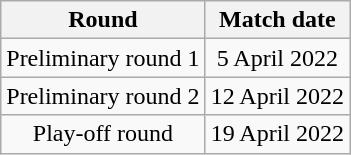<table class="wikitable" style="text-align:center">
<tr>
<th>Round</th>
<th colspan=2>Match date</th>
</tr>
<tr>
<td>Preliminary round 1</td>
<td>5 April 2022</td>
</tr>
<tr>
<td>Preliminary round 2</td>
<td>12 April 2022</td>
</tr>
<tr>
<td>Play-off round</td>
<td>19 April 2022</td>
</tr>
</table>
